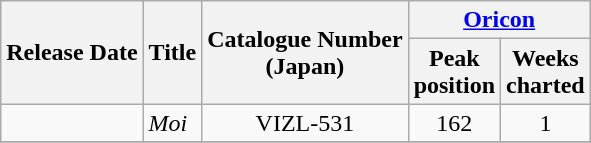<table class="wikitable plainrowheaders" style="text-align:center">
<tr>
<th rowspan=2; style=>Release Date</th>
<th rowspan=2; style=>Title</th>
<th rowspan=2;>Catalogue Number <br>(Japan)</th>
<th colspan=2; style=><a href='#'>Oricon</a><br></th>
</tr>
<tr>
<th style=>Peak<br>position</th>
<th style=>Weeks<br> charted</th>
</tr>
<tr>
<td></td>
<td align=left><em>Moi</em></td>
<td>VIZL-531</td>
<td>162</td>
<td>1</td>
</tr>
<tr>
</tr>
</table>
